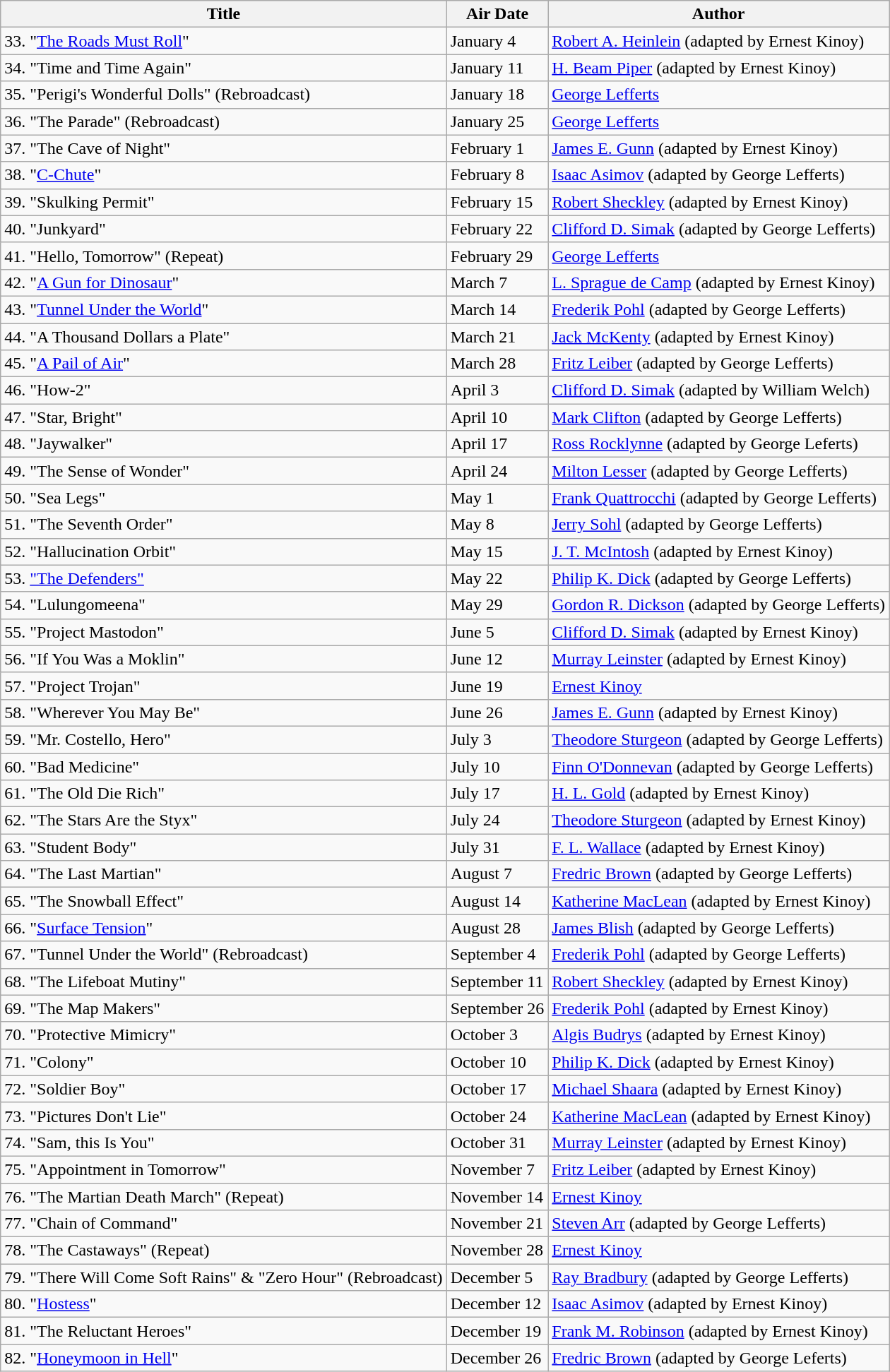<table class="wikitable">
<tr>
<th>Title</th>
<th>Air Date</th>
<th>Author</th>
</tr>
<tr>
<td>33. "<a href='#'>The Roads Must Roll</a>"</td>
<td>January 4</td>
<td><a href='#'>Robert A. Heinlein</a> (adapted by Ernest Kinoy)</td>
</tr>
<tr>
<td>34. "Time and Time Again"</td>
<td>January 11</td>
<td><a href='#'>H. Beam Piper</a> (adapted by Ernest Kinoy)</td>
</tr>
<tr>
<td>35. "Perigi's Wonderful Dolls" (Rebroadcast)</td>
<td>January 18</td>
<td><a href='#'>George Lefferts</a></td>
</tr>
<tr>
<td>36. "The Parade" (Rebroadcast)</td>
<td>January 25</td>
<td><a href='#'>George Lefferts</a></td>
</tr>
<tr>
<td>37. "The Cave of Night"</td>
<td>February 1</td>
<td><a href='#'>James E. Gunn</a> (adapted by Ernest Kinoy)</td>
</tr>
<tr>
<td>38. "<a href='#'>C-Chute</a>"</td>
<td>February 8</td>
<td><a href='#'>Isaac Asimov</a> (adapted by George Lefferts)</td>
</tr>
<tr>
<td>39. "Skulking Permit"</td>
<td>February 15</td>
<td><a href='#'>Robert Sheckley</a> (adapted by Ernest Kinoy)</td>
</tr>
<tr>
<td>40. "Junkyard"</td>
<td>February 22</td>
<td><a href='#'>Clifford D. Simak</a> (adapted by George Lefferts)</td>
</tr>
<tr>
<td>41. "Hello, Tomorrow" (Repeat)</td>
<td>February 29</td>
<td><a href='#'>George Lefferts</a></td>
</tr>
<tr>
<td>42. "<a href='#'>A Gun for Dinosaur</a>"</td>
<td>March 7</td>
<td><a href='#'>L. Sprague de Camp</a> (adapted by Ernest Kinoy)</td>
</tr>
<tr>
<td>43. "<a href='#'>Tunnel Under the World</a>"</td>
<td>March 14</td>
<td><a href='#'>Frederik Pohl</a> (adapted by George Lefferts)</td>
</tr>
<tr>
<td>44. "A Thousand Dollars a Plate"</td>
<td>March 21</td>
<td><a href='#'>Jack McKenty</a> (adapted by Ernest Kinoy)</td>
</tr>
<tr>
<td>45. "<a href='#'>A Pail of Air</a>"</td>
<td>March 28</td>
<td><a href='#'>Fritz Leiber</a> (adapted by George Lefferts)</td>
</tr>
<tr>
<td>46. "How-2"</td>
<td>April 3</td>
<td><a href='#'>Clifford D. Simak</a> (adapted by William Welch)</td>
</tr>
<tr>
<td>47. "Star, Bright"</td>
<td>April 10</td>
<td><a href='#'>Mark Clifton</a> (adapted by George Lefferts)</td>
</tr>
<tr>
<td>48. "Jaywalker"</td>
<td>April 17</td>
<td><a href='#'>Ross Rocklynne</a> (adapted by George Leferts)</td>
</tr>
<tr>
<td>49. "The Sense of Wonder"</td>
<td>April 24</td>
<td><a href='#'>Milton Lesser</a> (adapted by George Lefferts)</td>
</tr>
<tr>
<td>50. "Sea Legs"</td>
<td>May 1</td>
<td><a href='#'>Frank Quattrocchi</a> (adapted by George Lefferts)</td>
</tr>
<tr>
<td>51. "The Seventh Order"</td>
<td>May 8</td>
<td><a href='#'>Jerry Sohl</a> (adapted by George Lefferts)</td>
</tr>
<tr>
<td>52. "Hallucination Orbit"</td>
<td>May 15</td>
<td><a href='#'>J. T. McIntosh</a> (adapted by Ernest Kinoy)</td>
</tr>
<tr>
<td>53. <a href='#'>"The Defenders"</a></td>
<td>May 22</td>
<td><a href='#'>Philip K. Dick</a> (adapted by George Lefferts)</td>
</tr>
<tr>
<td>54. "Lulungomeena"</td>
<td>May 29</td>
<td><a href='#'>Gordon R. Dickson</a> (adapted by George Lefferts)</td>
</tr>
<tr>
<td>55. "Project Mastodon"</td>
<td>June 5</td>
<td><a href='#'>Clifford D. Simak</a> (adapted by Ernest Kinoy)</td>
</tr>
<tr>
<td>56. "If You Was a Moklin"</td>
<td>June 12</td>
<td><a href='#'>Murray Leinster</a> (adapted by Ernest Kinoy)</td>
</tr>
<tr>
<td>57. "Project Trojan"</td>
<td>June 19</td>
<td><a href='#'>Ernest Kinoy</a></td>
</tr>
<tr>
<td>58. "Wherever You May Be"</td>
<td>June 26</td>
<td><a href='#'>James E. Gunn</a> (adapted by Ernest Kinoy)</td>
</tr>
<tr>
<td>59. "Mr. Costello, Hero"</td>
<td>July 3</td>
<td><a href='#'>Theodore Sturgeon</a> (adapted by George Lefferts)</td>
</tr>
<tr>
<td>60. "Bad Medicine"</td>
<td>July 10</td>
<td><a href='#'>Finn O'Donnevan</a> (adapted by George Lefferts)</td>
</tr>
<tr>
<td>61. "The Old Die Rich"</td>
<td>July 17</td>
<td><a href='#'>H. L. Gold</a> (adapted by Ernest Kinoy)</td>
</tr>
<tr>
<td>62. "The Stars Are the Styx"</td>
<td>July 24</td>
<td><a href='#'>Theodore Sturgeon</a> (adapted by Ernest Kinoy)</td>
</tr>
<tr>
<td>63. "Student Body"</td>
<td>July 31</td>
<td><a href='#'>F. L. Wallace</a> (adapted by Ernest Kinoy)</td>
</tr>
<tr>
<td>64. "The Last Martian"</td>
<td>August 7</td>
<td><a href='#'>Fredric Brown</a> (adapted by George Lefferts)</td>
</tr>
<tr>
<td>65. "The Snowball Effect"</td>
<td>August 14</td>
<td><a href='#'>Katherine MacLean</a> (adapted by Ernest Kinoy)</td>
</tr>
<tr>
<td>66. "<a href='#'>Surface Tension</a>"</td>
<td>August 28</td>
<td><a href='#'>James Blish</a> (adapted by George Lefferts)</td>
</tr>
<tr>
<td>67. "Tunnel Under the World" (Rebroadcast)</td>
<td>September 4</td>
<td><a href='#'>Frederik Pohl</a> (adapted by George Lefferts)</td>
</tr>
<tr>
<td>68. "The Lifeboat Mutiny"</td>
<td>September 11</td>
<td><a href='#'>Robert Sheckley</a> (adapted by Ernest Kinoy)</td>
</tr>
<tr>
<td>69. "The Map Makers"</td>
<td>September 26</td>
<td><a href='#'>Frederik Pohl</a> (adapted by Ernest Kinoy)</td>
</tr>
<tr>
<td>70. "Protective Mimicry"</td>
<td>October 3</td>
<td><a href='#'>Algis Budrys</a> (adapted by Ernest Kinoy)</td>
</tr>
<tr>
<td>71. "Colony"</td>
<td>October 10</td>
<td><a href='#'>Philip K. Dick</a> (adapted by Ernest Kinoy)</td>
</tr>
<tr>
<td>72. "Soldier Boy"</td>
<td>October 17</td>
<td><a href='#'>Michael Shaara</a> (adapted by Ernest Kinoy)</td>
</tr>
<tr>
<td>73. "Pictures Don't Lie"</td>
<td>October 24</td>
<td><a href='#'>Katherine MacLean</a> (adapted by Ernest Kinoy)</td>
</tr>
<tr>
<td>74. "Sam, this Is You"</td>
<td>October 31</td>
<td><a href='#'>Murray Leinster</a> (adapted by Ernest Kinoy)</td>
</tr>
<tr>
<td>75. "Appointment in Tomorrow"</td>
<td>November 7</td>
<td><a href='#'>Fritz Leiber</a> (adapted by Ernest Kinoy)</td>
</tr>
<tr>
<td>76. "The Martian Death March" (Repeat)</td>
<td>November 14</td>
<td><a href='#'>Ernest Kinoy</a></td>
</tr>
<tr>
<td>77. "Chain of Command"</td>
<td>November 21</td>
<td><a href='#'>Steven Arr</a> (adapted by George Lefferts)</td>
</tr>
<tr>
<td>78. "The Castaways" (Repeat)</td>
<td>November 28</td>
<td><a href='#'>Ernest Kinoy</a></td>
</tr>
<tr>
<td>79. "There Will Come Soft Rains" & "Zero Hour" (Rebroadcast)</td>
<td>December 5</td>
<td><a href='#'>Ray Bradbury</a> (adapted by George Lefferts)</td>
</tr>
<tr>
<td>80. "<a href='#'>Hostess</a>"</td>
<td>December 12</td>
<td><a href='#'>Isaac Asimov</a> (adapted by Ernest Kinoy)</td>
</tr>
<tr>
<td>81. "The Reluctant Heroes"</td>
<td>December 19</td>
<td><a href='#'>Frank M. Robinson</a> (adapted by Ernest Kinoy)</td>
</tr>
<tr>
<td>82. "<a href='#'>Honeymoon in Hell</a>"</td>
<td>December 26</td>
<td><a href='#'>Fredric Brown</a> (adapted by George Leferts)</td>
</tr>
</table>
